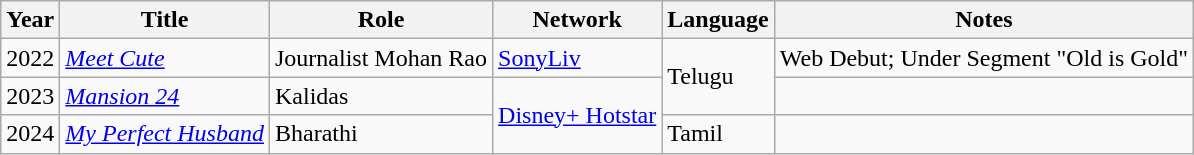<table class="wikitable sortable">
<tr>
<th scope="col">Year</th>
<th scope="col">Title</th>
<th scope="col">Role</th>
<th scope="col">Network</th>
<th scope="col">Language</th>
<th scope="col" class="unsortable">Notes</th>
</tr>
<tr>
<td>2022</td>
<td><em><a href='#'>Meet Cute</a></em></td>
<td>Journalist Mohan Rao</td>
<td><a href='#'>SonyLiv</a></td>
<td rowspan="2">Telugu</td>
<td>Web Debut; Under Segment "Old is Gold"</td>
</tr>
<tr>
<td>2023</td>
<td><em><a href='#'>Mansion 24</a></em></td>
<td>Kalidas</td>
<td rowspan="2"><a href='#'>Disney+ Hotstar</a></td>
<td></td>
</tr>
<tr>
<td>2024</td>
<td><em><a href='#'>My Perfect Husband</a></em></td>
<td>Bharathi</td>
<td>Tamil</td>
<td></td>
</tr>
</table>
